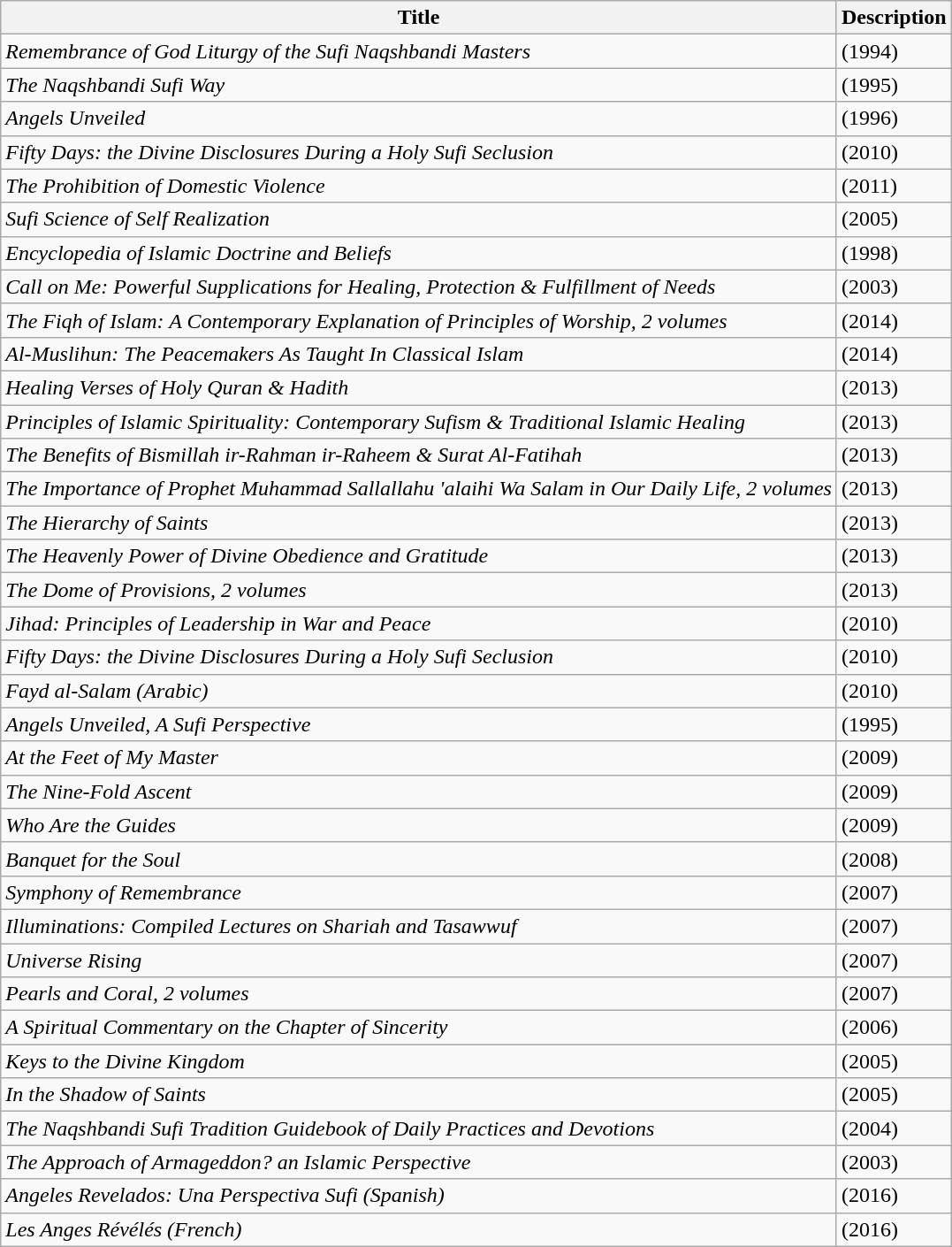<table class="wikitable">
<tr>
<th>Title</th>
<th>Description</th>
</tr>
<tr>
<td><em>Remembrance of God Liturgy of the Sufi Naqshbandi Masters</em></td>
<td> (1994)</td>
</tr>
<tr>
<td><em>The Naqshbandi Sufi Way</em></td>
<td> (1995)</td>
</tr>
<tr>
<td><em>Angels Unveiled</em></td>
<td> (1996)</td>
</tr>
<tr>
<td><em>Fifty Days: the Divine Disclosures During a Holy Sufi Seclusion</em></td>
<td> (2010)</td>
</tr>
<tr>
<td><em>The Prohibition of Domestic Violence</em></td>
<td> (2011)</td>
</tr>
<tr>
<td><em>Sufi Science of Self Realization</em></td>
<td> (2005)</td>
</tr>
<tr>
<td><em>Encyclopedia of Islamic Doctrine and Beliefs</em></td>
<td> (1998)</td>
</tr>
<tr>
<td><em>Call on Me: Powerful Supplications for Healing, Protection & Fulfillment of Needs</em></td>
<td> (2003)</td>
</tr>
<tr>
<td><em>The Fiqh of Islam: A Contemporary Explanation of Principles of Worship,  2 volumes</em></td>
<td> (2014)</td>
</tr>
<tr>
<td><em>Al-Muslihun: The Peacemakers As Taught In Classical Islam</em></td>
<td> (2014)</td>
</tr>
<tr>
<td><em>Healing Verses of Holy Quran & Hadith</em></td>
<td> (2013)</td>
</tr>
<tr>
<td><em>Principles of Islamic Spirituality: Contemporary Sufism & Traditional Islamic Healing</em></td>
<td> (2013)</td>
</tr>
<tr>
<td><em>The Benefits of Bismillah ir-Rahman ir-Raheem & Surat Al-Fatihah</em></td>
<td> (2013)</td>
</tr>
<tr>
<td><em>The Importance of Prophet Muhammad Sallallahu 'alaihi Wa Salam in Our Daily Life, 2 volumes</em></td>
<td> (2013)</td>
</tr>
<tr>
<td><em>The Hierarchy of Saints</em></td>
<td> (2013)</td>
</tr>
<tr>
<td><em>The Heavenly Power of Divine Obedience and Gratitude</em></td>
<td> (2013)</td>
</tr>
<tr>
<td><em>The Dome of Provisions, 2 volumes</em></td>
<td> (2013)</td>
</tr>
<tr>
<td><em>Jihad: Principles of Leadership in War and Peace</em></td>
<td> (2010)</td>
</tr>
<tr>
<td><em>Fifty Days: the Divine Disclosures During a Holy Sufi Seclusion</em></td>
<td> (2010)</td>
</tr>
<tr>
<td><em>Fayd al-Salam (Arabic)</em></td>
<td> (2010)</td>
</tr>
<tr>
<td><em>Angels Unveiled, A Sufi Perspective</em></td>
<td> (1995)</td>
</tr>
<tr>
<td><em>At the Feet of My Master</em></td>
<td> (2009)</td>
</tr>
<tr>
<td><em>The Nine-Fold Ascent</em></td>
<td> (2009)</td>
</tr>
<tr>
<td><em>Who Are the Guides</em></td>
<td> (2009)</td>
</tr>
<tr>
<td><em>Banquet for the Soul</em></td>
<td> (2008)</td>
</tr>
<tr>
<td><em>Symphony of Remembrance</em></td>
<td> (2007)</td>
</tr>
<tr>
<td><em>Illuminations: Compiled Lectures on Shariah and Tasawwuf</em></td>
<td> (2007)</td>
</tr>
<tr>
<td><em>Universe Rising</em></td>
<td> (2007)</td>
</tr>
<tr>
<td><em>Pearls and Coral, 2 volumes</em></td>
<td> (2007)</td>
</tr>
<tr>
<td><em>A Spiritual Commentary on the Chapter of Sincerity</em></td>
<td> (2006)</td>
</tr>
<tr>
<td><em>Keys to the Divine Kingdom</em></td>
<td> (2005)</td>
</tr>
<tr>
<td><em>In the Shadow of Saints</em></td>
<td> (2005)</td>
</tr>
<tr>
<td><em>The Naqshbandi Sufi Tradition Guidebook of Daily Practices and Devotions</em></td>
<td> (2004)</td>
</tr>
<tr>
<td><em>The Approach of Armageddon? an Islamic Perspective</em></td>
<td> (2003)</td>
</tr>
<tr>
<td><em>Angeles Revelados: Una Perspectiva Sufi (Spanish)</em></td>
<td> (2016)</td>
</tr>
<tr>
<td><em>Les Anges Révélés (French)</em></td>
<td> (2016)</td>
</tr>
</table>
